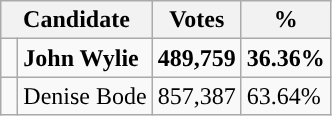<table class="wikitable">
<tr>
<th colspan="2" rowspan="1" align="center" valign="top"><strong>Candidate</strong></th>
<th valign="top"><strong>Votes</strong></th>
<th valign="top"><strong>%</strong></th>
</tr>
<tr>
<td style="background-color:"> </td>
<td><strong>John Wylie</strong></td>
<td><strong>489,759</strong></td>
<td><strong>36.36%</strong></td>
</tr>
<tr>
<td style="background-color:"> </td>
<td>Denise Bode</td>
<td>857,387</td>
<td>63.64%</td>
</tr>
</table>
